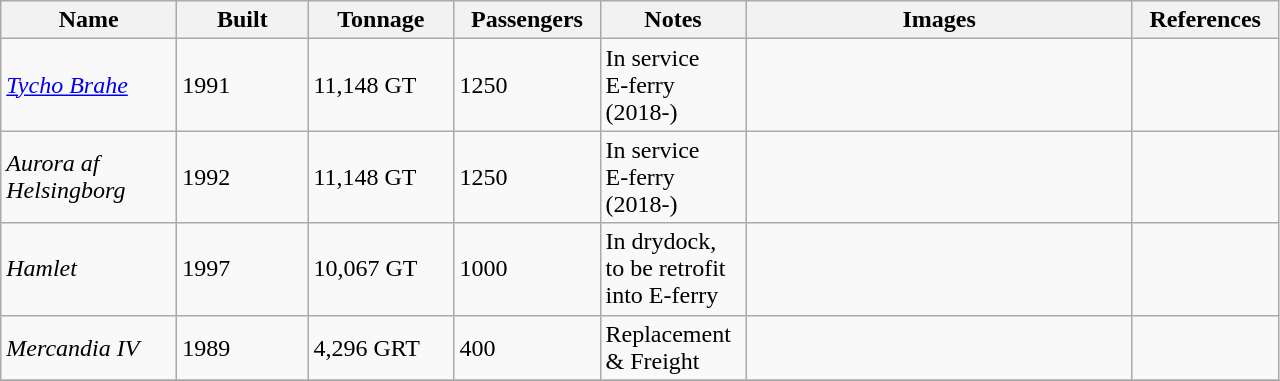<table class="wikitable sortable" border="1">
<tr>
<th width="110" scope="col">Name</th>
<th width="80" scope="col">Built</th>
<th width="90" scope="col">Tonnage</th>
<th width="90" scope="col">Passengers</th>
<th width="90" scope="col">Notes</th>
<th width="250" class="unsortable" scope="col">Images</th>
<th width="90" class="unsortable" scope="col">References</th>
</tr>
<tr>
<td><em><a href='#'>Tycho Brahe</a></em></td>
<td>1991</td>
<td>11,148 GT</td>
<td>1250</td>
<td>In service <br> E-ferry (2018-)</td>
<td></td>
<td></td>
</tr>
<tr>
<td><em>Aurora af Helsingborg</em></td>
<td>1992</td>
<td>11,148 GT</td>
<td>1250</td>
<td>In service <br> E-ferry (2018-)</td>
<td></td>
<td></td>
</tr>
<tr>
<td><em>Hamlet</em></td>
<td>1997</td>
<td>10,067 GT</td>
<td>1000</td>
<td>In drydock, to be retrofit<br>into E-ferry</td>
<td><br></td>
<td></td>
</tr>
<tr>
<td><em>Mercandia IV</em></td>
<td>1989</td>
<td>4,296 GRT</td>
<td>400</td>
<td>Replacement & Freight</td>
<td></td>
<td></td>
</tr>
<tr>
</tr>
</table>
